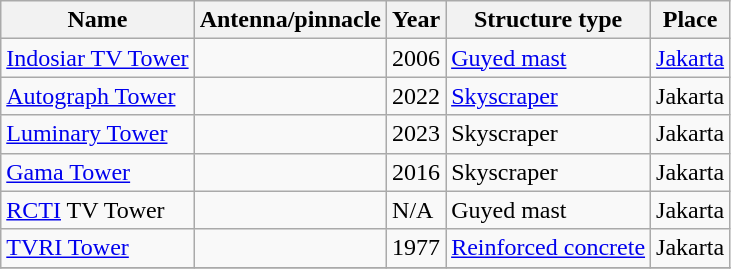<table class="wikitable">
<tr>
<th>Name</th>
<th>Antenna/pinnacle</th>
<th>Year</th>
<th>Structure type</th>
<th>Place<br></th>
</tr>
<tr>
<td><a href='#'>Indosiar TV Tower</a></td>
<td></td>
<td>2006</td>
<td><a href='#'>Guyed mast</a></td>
<td><a href='#'>Jakarta</a></td>
</tr>
<tr>
<td><a href='#'>Autograph Tower</a></td>
<td></td>
<td>2022</td>
<td><a href='#'>Skyscraper</a></td>
<td>Jakarta</td>
</tr>
<tr>
<td><a href='#'>Luminary Tower</a></td>
<td></td>
<td>2023</td>
<td>Skyscraper</td>
<td>Jakarta</td>
</tr>
<tr>
<td><a href='#'>Gama Tower</a></td>
<td></td>
<td>2016</td>
<td>Skyscraper</td>
<td>Jakarta</td>
</tr>
<tr>
<td><a href='#'>RCTI</a> TV Tower</td>
<td></td>
<td>N/A</td>
<td>Guyed mast</td>
<td>Jakarta</td>
</tr>
<tr>
<td><a href='#'>TVRI Tower</a></td>
<td></td>
<td>1977</td>
<td><a href='#'>Reinforced concrete</a></td>
<td>Jakarta</td>
</tr>
<tr>
</tr>
</table>
